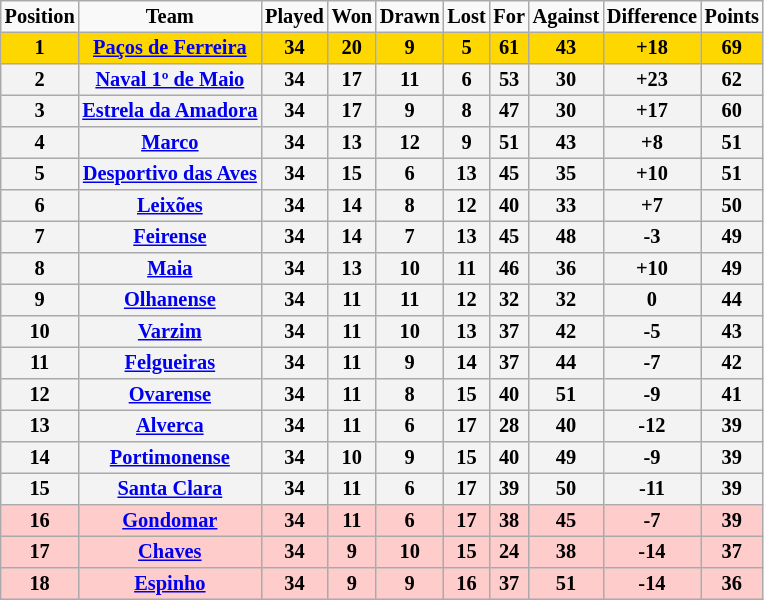<table border="2" cellpadding="2" cellspacing="0" style="margin: 0; background: #f9f9f9; border: 1px #aaa solid; border-collapse: collapse; font-size: 85%;">
<tr>
<th>Position</th>
<th>Team</th>
<th>Played</th>
<th>Won</th>
<th>Drawn</th>
<th>Lost</th>
<th>For</th>
<th>Against</th>
<th>Difference</th>
<th>Points</th>
</tr>
<tr>
<th bgcolor="gold">1</th>
<th bgcolor="gold"><a href='#'>Paços de Ferreira</a></th>
<th bgcolor="gold">34</th>
<th bgcolor="gold">20</th>
<th bgcolor="gold">9</th>
<th bgcolor="gold">5</th>
<th bgcolor="gold">61</th>
<th bgcolor="gold">43</th>
<th bgcolor="gold">+18</th>
<th bgcolor="gold">69</th>
</tr>
<tr>
<th bgcolor="F3F3F3">2</th>
<th bgcolor="F3F3F3"><a href='#'>Naval 1º de Maio</a></th>
<th bgcolor="F3F3F3">34</th>
<th bgcolor="F3F3F3">17</th>
<th bgcolor="F3F3F3">11</th>
<th bgcolor="F3F3F3">6</th>
<th bgcolor="F3F3F3">53</th>
<th bgcolor="F3F3F3">30</th>
<th bgcolor="F3F3F3">+23</th>
<th bgcolor="F3F3F3">62</th>
</tr>
<tr>
<th bgcolor="F3F3F3">3</th>
<th bgcolor="F3F3F3"><a href='#'>Estrela da Amadora</a></th>
<th bgcolor="F3F3F3">34</th>
<th bgcolor="F3F3F3">17</th>
<th bgcolor="F3F3F3">9</th>
<th bgcolor="F3F3F3">8</th>
<th bgcolor="F3F3F3">47</th>
<th bgcolor="F3F3F3">30</th>
<th bgcolor="F3F3F3">+17</th>
<th bgcolor="F3F3F3">60</th>
</tr>
<tr>
<th bgcolor="F3F3F3">4</th>
<th bgcolor="F3F3F3"><a href='#'>Marco</a></th>
<th bgcolor="F3F3F3">34</th>
<th bgcolor="F3F3F3">13</th>
<th bgcolor="F3F3F3">12</th>
<th bgcolor="F3F3F3">9</th>
<th bgcolor="F3F3F3">51</th>
<th bgcolor="F3F3F3">43</th>
<th bgcolor="F3F3F3">+8</th>
<th bgcolor="F3F3F3">51</th>
</tr>
<tr>
<th bgcolor="F3F3F3">5</th>
<th bgcolor="F3F3F3"><a href='#'>Desportivo das Aves</a></th>
<th bgcolor="F3F3F3">34</th>
<th bgcolor="F3F3F3">15</th>
<th bgcolor="F3F3F3">6</th>
<th bgcolor="F3F3F3">13</th>
<th bgcolor="F3F3F3">45</th>
<th bgcolor="F3F3F3">35</th>
<th bgcolor="F3F3F3">+10</th>
<th bgcolor="F3F3F3">51</th>
</tr>
<tr>
<th bgcolor="F3F3F3">6</th>
<th bgcolor="F3F3F3"><a href='#'>Leixões</a></th>
<th bgcolor="F3F3F3">34</th>
<th bgcolor="F3F3F3">14</th>
<th bgcolor="F3F3F3">8</th>
<th bgcolor="F3F3F3">12</th>
<th bgcolor="F3F3F3">40</th>
<th bgcolor="F3F3F3">33</th>
<th bgcolor="F3F3F3">+7</th>
<th bgcolor="F3F3F3">50</th>
</tr>
<tr>
<th bgcolor="F3F3F3">7</th>
<th bgcolor="F3F3F3"><a href='#'>Feirense</a></th>
<th bgcolor="F3F3F3">34</th>
<th bgcolor="F3F3F3">14</th>
<th bgcolor="F3F3F3">7</th>
<th bgcolor="F3F3F3">13</th>
<th bgcolor="F3F3F3">45</th>
<th bgcolor="F3F3F3">48</th>
<th bgcolor="F3F3F3">-3</th>
<th bgcolor="F3F3F3">49</th>
</tr>
<tr>
<th bgcolor="F3F3F3">8</th>
<th bgcolor="F3F3F3"><a href='#'>Maia</a></th>
<th bgcolor="F3F3F3">34</th>
<th bgcolor="F3F3F3">13</th>
<th bgcolor="F3F3F3">10</th>
<th bgcolor="F3F3F3">11</th>
<th bgcolor="F3F3F3">46</th>
<th bgcolor="F3F3F3">36</th>
<th bgcolor="F3F3F3">+10</th>
<th bgcolor="F3F3F3">49</th>
</tr>
<tr>
<th bgcolor="F3F3F3">9</th>
<th bgcolor="F3F3F3"><a href='#'>Olhanense</a></th>
<th bgcolor="F3F3F3">34</th>
<th bgcolor="F3F3F3">11</th>
<th bgcolor="F3F3F3">11</th>
<th bgcolor="F3F3F3">12</th>
<th bgcolor="F3F3F3">32</th>
<th bgcolor="F3F3F3">32</th>
<th bgcolor="F3F3F3">0</th>
<th bgcolor="F3F3F3">44</th>
</tr>
<tr>
<th bgcolor="F3F3F3">10</th>
<th bgcolor="F3F3F3"><a href='#'>Varzim</a></th>
<th bgcolor="F3F3F3">34</th>
<th bgcolor="F3F3F3">11</th>
<th bgcolor="F3F3F3">10</th>
<th bgcolor="F3F3F3">13</th>
<th bgcolor="F3F3F3">37</th>
<th bgcolor="F3F3F3">42</th>
<th bgcolor="F3F3F3">-5</th>
<th bgcolor="F3F3F3">43</th>
</tr>
<tr>
<th bgcolor="F3F3F3">11</th>
<th bgcolor="F3F3F3"><a href='#'>Felgueiras</a></th>
<th bgcolor="F3F3F3">34</th>
<th bgcolor="F3F3F3">11</th>
<th bgcolor="F3F3F3">9</th>
<th bgcolor="F3F3F3">14</th>
<th bgcolor="F3F3F3">37</th>
<th bgcolor="F3F3F3">44</th>
<th bgcolor="F3F3F3">-7</th>
<th bgcolor="F3F3F3">42</th>
</tr>
<tr>
<th bgcolor="F3F3F3">12</th>
<th bgcolor="F3F3F3"><a href='#'>Ovarense</a></th>
<th bgcolor="F3F3F3">34</th>
<th bgcolor="F3F3F3">11</th>
<th bgcolor="F3F3F3">8</th>
<th bgcolor="F3F3F3">15</th>
<th bgcolor="F3F3F3">40</th>
<th bgcolor="F3F3F3">51</th>
<th bgcolor="F3F3F3">-9</th>
<th bgcolor="F3F3F3">41</th>
</tr>
<tr>
<th bgcolor="F3F3F3">13</th>
<th bgcolor="F3F3F3"><a href='#'>Alverca</a></th>
<th bgcolor="F3F3F3">34</th>
<th bgcolor="F3F3F3">11</th>
<th bgcolor="F3F3F3">6</th>
<th bgcolor="F3F3F3">17</th>
<th bgcolor="F3F3F3">28</th>
<th bgcolor="F3F3F3">40</th>
<th bgcolor="F3F3F3">-12</th>
<th bgcolor="F3F3F3">39</th>
</tr>
<tr>
<th bgcolor="F3F3F3">14</th>
<th bgcolor="F3F3F3"><a href='#'>Portimonense</a></th>
<th bgcolor="F3F3F3">34</th>
<th bgcolor="F3F3F3">10</th>
<th bgcolor="F3F3F3">9</th>
<th bgcolor="F3F3F3">15</th>
<th bgcolor="F3F3F3">40</th>
<th bgcolor="F3F3F3">49</th>
<th bgcolor="F3F3F3">-9</th>
<th bgcolor="F3F3F3">39</th>
</tr>
<tr>
<th bgcolor="F3F3F3">15</th>
<th bgcolor="F3F3F3"><a href='#'>Santa Clara</a></th>
<th bgcolor="F3F3F3">34</th>
<th bgcolor="F3F3F3">11</th>
<th bgcolor="F3F3F3">6</th>
<th bgcolor="F3F3F3">17</th>
<th bgcolor="F3F3F3">39</th>
<th bgcolor="F3F3F3">50</th>
<th bgcolor="F3F3F3">-11</th>
<th bgcolor="F3F3F3">39</th>
</tr>
<tr>
<th bgcolor="FFCCCC">16</th>
<th bgcolor="FFCCCC"><a href='#'>Gondomar</a></th>
<th bgcolor="FFCCCC">34</th>
<th bgcolor="FFCCCC">11</th>
<th bgcolor="FFCCCC">6</th>
<th bgcolor="FFCCCC">17</th>
<th bgcolor="FFCCCC">38</th>
<th bgcolor="FFCCCC">45</th>
<th bgcolor="FFCCCC">-7</th>
<th bgcolor="FFCCCC">39</th>
</tr>
<tr>
<th bgcolor="FFCCCC">17</th>
<th bgcolor="FFCCCC"><a href='#'>Chaves</a></th>
<th bgcolor="FFCCCC">34</th>
<th bgcolor="FFCCCC">9</th>
<th bgcolor="FFCCCC">10</th>
<th bgcolor="FFCCCC">15</th>
<th bgcolor="FFCCCC">24</th>
<th bgcolor="FFCCCC">38</th>
<th bgcolor="FFCCCC">-14</th>
<th bgcolor="FFCCCC">37</th>
</tr>
<tr>
<th bgcolor="FFCCCC">18</th>
<th bgcolor="FFCCCC"><a href='#'>Espinho</a></th>
<th bgcolor="FFCCCC">34</th>
<th bgcolor="FFCCCC">9</th>
<th bgcolor="FFCCCC">9</th>
<th bgcolor="FFCCCC">16</th>
<th bgcolor="FFCCCC">37</th>
<th bgcolor="FFCCCC">51</th>
<th bgcolor="FFCCCC">-14</th>
<th bgcolor="FFCCCC">36</th>
</tr>
</table>
